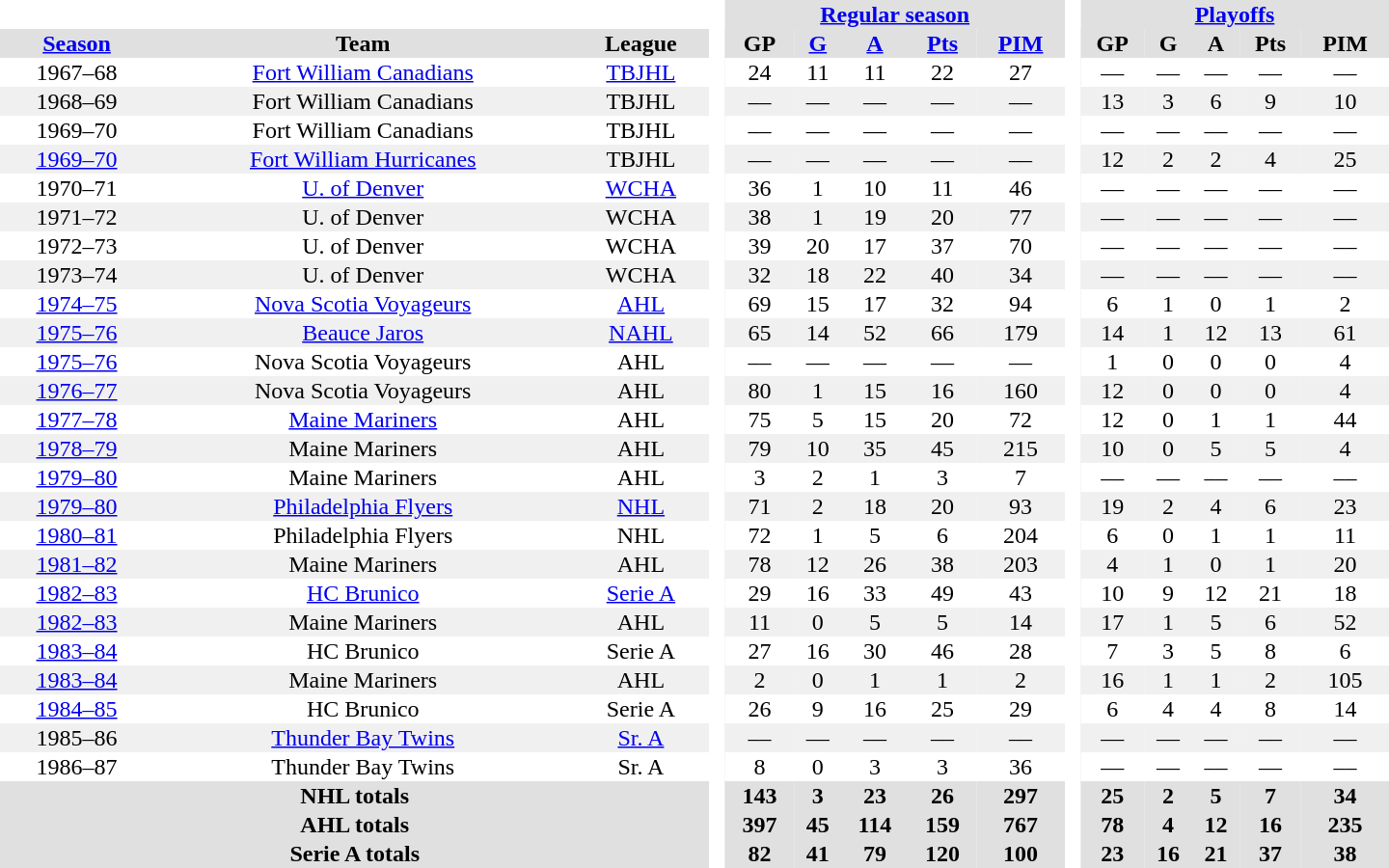<table border="0" cellpadding="1" cellspacing="0" style="text-align:center; width:60em">
<tr bgcolor="#e0e0e0">
<th colspan="3" bgcolor="#ffffff"> </th>
<th rowspan="99" bgcolor="#ffffff"> </th>
<th colspan="5"><a href='#'>Regular season</a></th>
<th rowspan="99" bgcolor="#ffffff"> </th>
<th colspan="5"><a href='#'>Playoffs</a></th>
</tr>
<tr bgcolor="#e0e0e0">
<th><a href='#'>Season</a></th>
<th>Team</th>
<th>League</th>
<th>GP</th>
<th><a href='#'>G</a></th>
<th><a href='#'>A</a></th>
<th><a href='#'>Pts</a></th>
<th><a href='#'>PIM</a></th>
<th>GP</th>
<th>G</th>
<th>A</th>
<th>Pts</th>
<th>PIM</th>
</tr>
<tr>
<td>1967–68</td>
<td><a href='#'>Fort William Canadians</a></td>
<td><a href='#'>TBJHL</a></td>
<td>24</td>
<td>11</td>
<td>11</td>
<td>22</td>
<td>27</td>
<td>––</td>
<td>––</td>
<td>––</td>
<td>––</td>
<td>––</td>
</tr>
<tr ALIGN="center" bgcolor="#f0f0f0">
<td>1968–69</td>
<td>Fort William Canadians</td>
<td>TBJHL</td>
<td>––</td>
<td>––</td>
<td>––</td>
<td>––</td>
<td>––</td>
<td>13</td>
<td>3</td>
<td>6</td>
<td>9</td>
<td>10</td>
</tr>
<tr>
<td>1969–70</td>
<td>Fort William Canadians</td>
<td>TBJHL</td>
<td>––</td>
<td>––</td>
<td>––</td>
<td>––</td>
<td>––</td>
<td>––</td>
<td>––</td>
<td>––</td>
<td>––</td>
<td>––</td>
</tr>
<tr ALIGN="center" bgcolor="#f0f0f0">
<td><a href='#'>1969–70</a></td>
<td><a href='#'>Fort William Hurricanes</a></td>
<td>TBJHL</td>
<td>––</td>
<td>––</td>
<td>––</td>
<td>––</td>
<td>––</td>
<td>12</td>
<td>2</td>
<td>2</td>
<td>4</td>
<td>25</td>
</tr>
<tr>
<td>1970–71</td>
<td><a href='#'>U. of Denver</a></td>
<td><a href='#'>WCHA</a></td>
<td>36</td>
<td>1</td>
<td>10</td>
<td>11</td>
<td>46</td>
<td>––</td>
<td>––</td>
<td>––</td>
<td>––</td>
<td>––</td>
</tr>
<tr ALIGN="center" bgcolor="#f0f0f0">
<td>1971–72</td>
<td>U. of Denver</td>
<td>WCHA</td>
<td>38</td>
<td>1</td>
<td>19</td>
<td>20</td>
<td>77</td>
<td>––</td>
<td>––</td>
<td>––</td>
<td>––</td>
<td>––</td>
</tr>
<tr>
<td>1972–73</td>
<td>U. of Denver</td>
<td>WCHA</td>
<td>39</td>
<td>20</td>
<td>17</td>
<td>37</td>
<td>70</td>
<td>––</td>
<td>––</td>
<td>––</td>
<td>––</td>
<td>––</td>
</tr>
<tr ALIGN="center" bgcolor="#f0f0f0">
<td>1973–74</td>
<td>U. of Denver</td>
<td>WCHA</td>
<td>32</td>
<td>18</td>
<td>22</td>
<td>40</td>
<td>34</td>
<td>––</td>
<td>––</td>
<td>––</td>
<td>––</td>
<td>––</td>
</tr>
<tr>
<td><a href='#'>1974–75</a></td>
<td><a href='#'>Nova Scotia Voyageurs</a></td>
<td><a href='#'>AHL</a></td>
<td>69</td>
<td>15</td>
<td>17</td>
<td>32</td>
<td>94</td>
<td>6</td>
<td>1</td>
<td>0</td>
<td>1</td>
<td>2</td>
</tr>
<tr ALIGN="center" bgcolor="#f0f0f0">
<td><a href='#'>1975–76</a></td>
<td><a href='#'>Beauce Jaros</a></td>
<td><a href='#'>NAHL</a></td>
<td>65</td>
<td>14</td>
<td>52</td>
<td>66</td>
<td>179</td>
<td>14</td>
<td>1</td>
<td>12</td>
<td>13</td>
<td>61</td>
</tr>
<tr>
<td><a href='#'>1975–76</a></td>
<td>Nova Scotia Voyageurs</td>
<td>AHL</td>
<td>––</td>
<td>––</td>
<td>––</td>
<td>––</td>
<td>––</td>
<td>1</td>
<td>0</td>
<td>0</td>
<td>0</td>
<td>4</td>
</tr>
<tr ALIGN="center" bgcolor="#f0f0f0">
<td><a href='#'>1976–77</a></td>
<td>Nova Scotia Voyageurs</td>
<td>AHL</td>
<td>80</td>
<td>1</td>
<td>15</td>
<td>16</td>
<td>160</td>
<td>12</td>
<td>0</td>
<td>0</td>
<td>0</td>
<td>4</td>
</tr>
<tr>
<td><a href='#'>1977–78</a></td>
<td><a href='#'>Maine Mariners</a></td>
<td>AHL</td>
<td>75</td>
<td>5</td>
<td>15</td>
<td>20</td>
<td>72</td>
<td>12</td>
<td>0</td>
<td>1</td>
<td>1</td>
<td>44</td>
</tr>
<tr ALIGN="center" bgcolor="#f0f0f0">
<td><a href='#'>1978–79</a></td>
<td>Maine Mariners</td>
<td>AHL</td>
<td>79</td>
<td>10</td>
<td>35</td>
<td>45</td>
<td>215</td>
<td>10</td>
<td>0</td>
<td>5</td>
<td>5</td>
<td>4</td>
</tr>
<tr>
<td><a href='#'>1979–80</a></td>
<td>Maine Mariners</td>
<td>AHL</td>
<td>3</td>
<td>2</td>
<td>1</td>
<td>3</td>
<td>7</td>
<td>––</td>
<td>––</td>
<td>––</td>
<td>––</td>
<td>––</td>
</tr>
<tr ALIGN="center" bgcolor="#f0f0f0">
<td><a href='#'>1979–80</a></td>
<td><a href='#'>Philadelphia Flyers</a></td>
<td><a href='#'>NHL</a></td>
<td>71</td>
<td>2</td>
<td>18</td>
<td>20</td>
<td>93</td>
<td>19</td>
<td>2</td>
<td>4</td>
<td>6</td>
<td>23</td>
</tr>
<tr>
<td><a href='#'>1980–81</a></td>
<td>Philadelphia Flyers</td>
<td>NHL</td>
<td>72</td>
<td>1</td>
<td>5</td>
<td>6</td>
<td>204</td>
<td>6</td>
<td>0</td>
<td>1</td>
<td>1</td>
<td>11</td>
</tr>
<tr ALIGN="center" bgcolor="#f0f0f0">
<td><a href='#'>1981–82</a></td>
<td>Maine Mariners</td>
<td>AHL</td>
<td>78</td>
<td>12</td>
<td>26</td>
<td>38</td>
<td>203</td>
<td>4</td>
<td>1</td>
<td>0</td>
<td>1</td>
<td>20</td>
</tr>
<tr>
<td><a href='#'>1982–83</a></td>
<td><a href='#'>HC Brunico</a></td>
<td><a href='#'>Serie A</a></td>
<td>29</td>
<td>16</td>
<td>33</td>
<td>49</td>
<td>43</td>
<td>10</td>
<td>9</td>
<td>12</td>
<td>21</td>
<td>18</td>
</tr>
<tr ALIGN="center" bgcolor="#f0f0f0">
<td><a href='#'>1982–83</a></td>
<td>Maine Mariners</td>
<td>AHL</td>
<td>11</td>
<td>0</td>
<td>5</td>
<td>5</td>
<td>14</td>
<td>17</td>
<td>1</td>
<td>5</td>
<td>6</td>
<td>52</td>
</tr>
<tr>
<td><a href='#'>1983–84</a></td>
<td>HC Brunico</td>
<td>Serie A</td>
<td>27</td>
<td>16</td>
<td>30</td>
<td>46</td>
<td>28</td>
<td>7</td>
<td>3</td>
<td>5</td>
<td>8</td>
<td>6</td>
</tr>
<tr ALIGN="center" bgcolor="#f0f0f0">
<td><a href='#'>1983–84</a></td>
<td>Maine Mariners</td>
<td>AHL</td>
<td>2</td>
<td>0</td>
<td>1</td>
<td>1</td>
<td>2</td>
<td>16</td>
<td>1</td>
<td>1</td>
<td>2</td>
<td>105</td>
</tr>
<tr>
<td><a href='#'>1984–85</a></td>
<td>HC Brunico</td>
<td>Serie A</td>
<td>26</td>
<td>9</td>
<td>16</td>
<td>25</td>
<td>29</td>
<td>6</td>
<td>4</td>
<td>4</td>
<td>8</td>
<td>14</td>
</tr>
<tr ALIGN="center" bgcolor="#f0f0f0">
<td>1985–86</td>
<td><a href='#'>Thunder Bay Twins</a></td>
<td><a href='#'>Sr. A</a></td>
<td>––</td>
<td>––</td>
<td>––</td>
<td>––</td>
<td>––</td>
<td>––</td>
<td>––</td>
<td>––</td>
<td>––</td>
<td>––</td>
</tr>
<tr>
<td>1986–87</td>
<td>Thunder Bay Twins</td>
<td>Sr. A</td>
<td>8</td>
<td>0</td>
<td>3</td>
<td>3</td>
<td>36</td>
<td>––</td>
<td>––</td>
<td>––</td>
<td>––</td>
<td>––</td>
</tr>
<tr ALIGN="center" bgcolor="#e0e0e0">
<th colspan="3">NHL totals</th>
<th ALIGN="center">143</th>
<th ALIGN="center">3</th>
<th ALIGN="center">23</th>
<th ALIGN="center">26</th>
<th ALIGN="center">297</th>
<th ALIGN="center">25</th>
<th ALIGN="center">2</th>
<th ALIGN="center">5</th>
<th ALIGN="center">7</th>
<th ALIGN="center">34</th>
</tr>
<tr ALIGN="center" bgcolor="#e0e0e0">
<th colspan="3">AHL totals</th>
<th ALIGN="center">397</th>
<th ALIGN="center">45</th>
<th ALIGN="center">114</th>
<th ALIGN="center">159</th>
<th ALIGN="center">767</th>
<th ALIGN="center">78</th>
<th ALIGN="center">4</th>
<th ALIGN="center">12</th>
<th ALIGN="center">16</th>
<th ALIGN="center">235</th>
</tr>
<tr ALIGN="center" bgcolor="#e0e0e0">
<th colspan="3">Serie A totals</th>
<th ALIGN="center">82</th>
<th ALIGN="center">41</th>
<th ALIGN="center">79</th>
<th ALIGN="center">120</th>
<th ALIGN="center">100</th>
<th ALIGN="center">23</th>
<th ALIGN="center">16</th>
<th ALIGN="center">21</th>
<th ALIGN="center">37</th>
<th ALIGN="center">38</th>
</tr>
</table>
